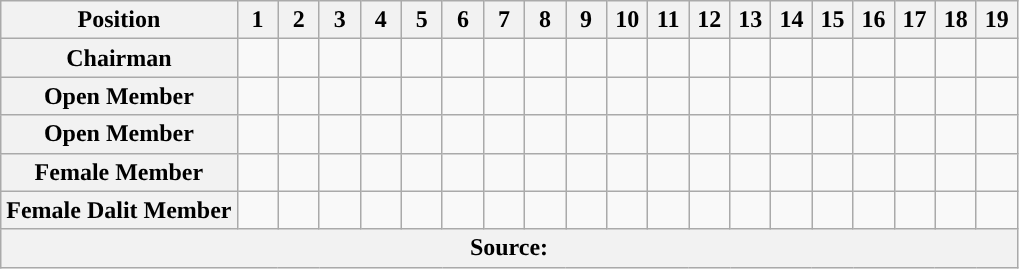<table class="wikitable">
<tr>
<th>Position</th>
<th width="20px">1</th>
<th width="20px">2</th>
<th width="20px">3</th>
<th width="20px">4</th>
<th width="20px">5</th>
<th width="20px">6</th>
<th width="20px">7</th>
<th width="20px">8</th>
<th width="20px">9</th>
<th width="20px">10</th>
<th width="20px">11</th>
<th width="20px">12</th>
<th width="20px">13</th>
<th width="20px">14</th>
<th width="20px">15</th>
<th width="20px">16</th>
<th width="20px">17</th>
<th width="20px">18</th>
<th width="20px">19</th>
</tr>
<tr>
<th>Chairman</th>
<td style="background-color:"></td>
<td style="background-color:"></td>
<td style="background-color:"></td>
<td style="background-color:"></td>
<td style="background-color:"></td>
<td style="background-color:"></td>
<td style="background-color:"></td>
<td style="background-color:"></td>
<td style="background-color:"></td>
<td style="background-color:"></td>
<td style="background-color:"></td>
<td style="background-color:"></td>
<td style="background-color:"></td>
<td style="background-color:"></td>
<td style="background-color:"></td>
<td style="background-color:"></td>
<td style="background-color:"></td>
<td style="background-color:"></td>
<td style="background-color:"></td>
</tr>
<tr>
<th>Open Member</th>
<td style="background-color:"></td>
<td style="background-color:"></td>
<td style="background-color:"></td>
<td style="background-color:"></td>
<td style="background-color:"></td>
<td style="background-color:"></td>
<td style="background-color:"></td>
<td style="background-color:"></td>
<td style="background-color:"></td>
<td style="background-color:"></td>
<td style="background-color:"></td>
<td style="background-color:"></td>
<td style="background-color:"></td>
<td style="background-color:"></td>
<td style="background-color:"></td>
<td style="background-color:"></td>
<td style="background-color:"></td>
<td style="background-color:"></td>
<td style="background-color:"></td>
</tr>
<tr>
<th>Open Member</th>
<td style="background-color:"></td>
<td style="background-color:"></td>
<td style="background-color:"></td>
<td style="background-color:"></td>
<td style="background-color:"></td>
<td style="background-color:"></td>
<td style="background-color:"></td>
<td style="background-color:"></td>
<td style="background-color:"></td>
<td style="background-color:"></td>
<td style="background-color:"></td>
<td style="background-color:"></td>
<td style="background-color:"></td>
<td style="background-color:"></td>
<td style="background-color:"></td>
<td style="background-color:"></td>
<td style="background-color:"></td>
<td style="background-color:"></td>
<td style="background-color:"></td>
</tr>
<tr>
<th>Female Member</th>
<td style="background-color:"></td>
<td style="background-color:"></td>
<td style="background-color:"></td>
<td style="background-color:"></td>
<td style="background-color:"></td>
<td style="background-color:"></td>
<td style="background-color:"></td>
<td style="background-color:"></td>
<td style="background-color:"></td>
<td style="background-color:"></td>
<td style="background-color:"></td>
<td style="background-color:"></td>
<td style="background-color:"></td>
<td style="background-color:"></td>
<td style="background-color:"></td>
<td style="background-color:"></td>
<td style="background-color:"></td>
<td style="background-color:"></td>
<td style="background-color:"></td>
</tr>
<tr>
<th>Female Dalit Member</th>
<td style="background-color:"></td>
<td style="background-color:"></td>
<td style="background-color:"></td>
<td style="background-color:"></td>
<td style="background-color:"></td>
<td style="background-color:"></td>
<td style="background-color:"></td>
<td style="background-color:"></td>
<td style="background-color:"></td>
<td style="background-color:"></td>
<td style="background-color:"></td>
<td style="background-color:"></td>
<td style="background-color:"></td>
<td style="background-color:"></td>
<td style="background-color:"></td>
<td style="background-color:"></td>
<td style="background-color:"></td>
<td style="background-color:"></td>
<td style="background-color:"></td>
</tr>
<tr>
<th colspan="20">Source: </th>
</tr>
</table>
